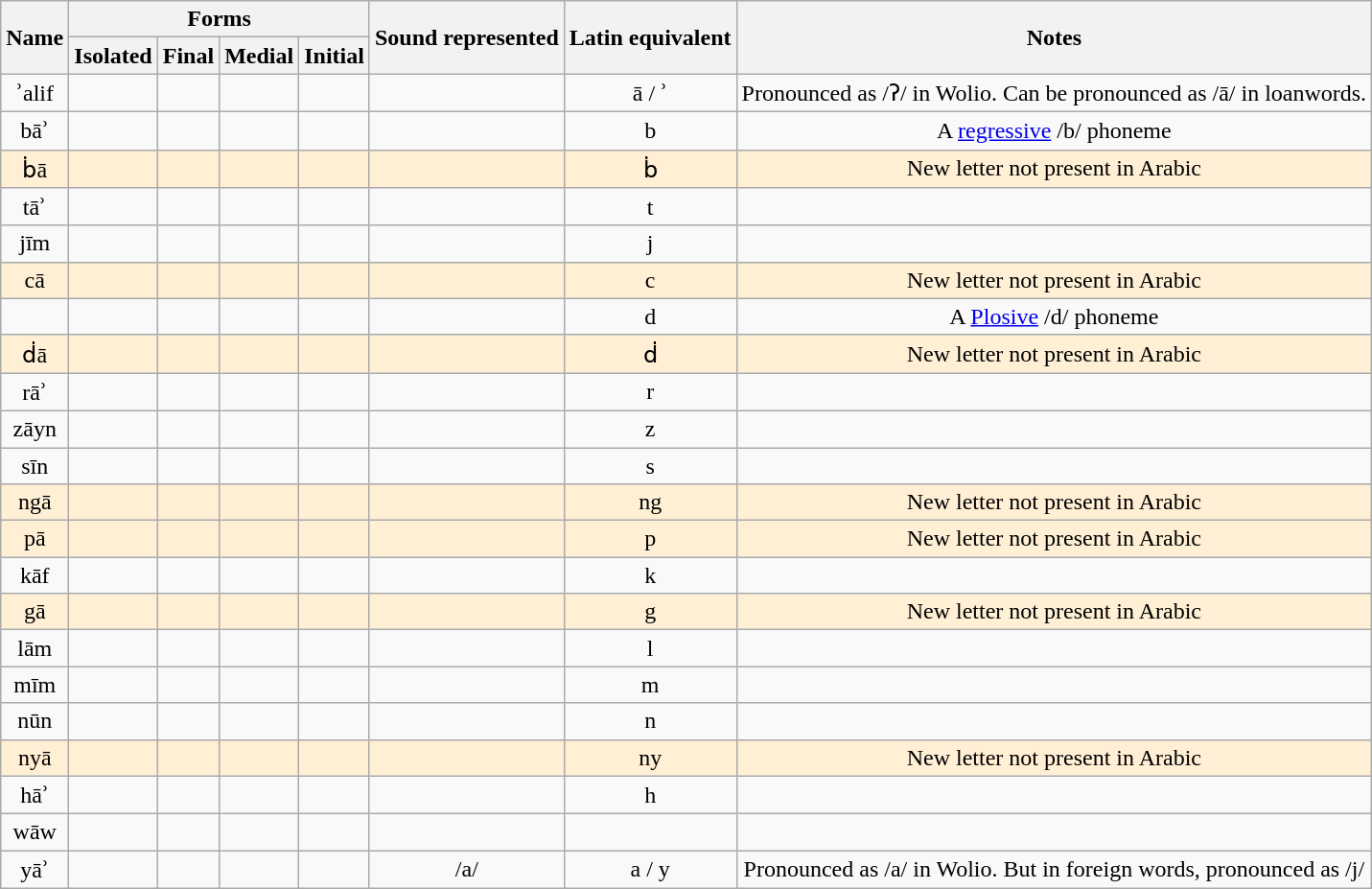<table class="wikitable" style="text-align: center;">
<tr>
<th rowspan="2">Name</th>
<th colspan="4">Forms</th>
<th rowspan="2">Sound represented</th>
<th rowspan="2">Latin equivalent</th>
<th rowspan="2">Notes</th>
</tr>
<tr>
<th>Isolated</th>
<th>Final</th>
<th>Medial</th>
<th>Initial</th>
</tr>
<tr>
<td>ʾalif<br></td>
<td><span></span></td>
<td><span></span></td>
<td></td>
<td></td>
<td></td>
<td>ā / ʾ</td>
<td>Pronounced as /ʔ/ in Wolio. Can be pronounced as /ā/ in loanwords.</td>
</tr>
<tr>
<td>bāʾ<br></td>
<td><span></span></td>
<td><span></span></td>
<td><span></span></td>
<td><span></span></td>
<td></td>
<td>b</td>
<td>A <a href='#'>regressive</a> /b/ phoneme</td>
</tr>
<tr bgcolor="#FFEFD5">
<td>ḃā<br></td>
<td><span></span></td>
<td><span></span></td>
<td><span></span></td>
<td><span></span></td>
<td></td>
<td>ḃ</td>
<td>New letter not present in Arabic</td>
</tr>
<tr>
<td>tāʾ<br></td>
<td><span></span></td>
<td><span></span></td>
<td><span></span></td>
<td><span></span></td>
<td></td>
<td>t</td>
<td></td>
</tr>
<tr>
<td>jīm<br></td>
<td><span></span></td>
<td><span></span></td>
<td><span></span></td>
<td><span></span></td>
<td></td>
<td>j</td>
<td></td>
</tr>
<tr bgcolor="#FFEFD5">
<td>cā<br></td>
<td><span></span></td>
<td><span></span></td>
<td><span></span></td>
<td><span></span></td>
<td></td>
<td>c</td>
<td>New letter not present in Arabic</td>
</tr>
<tr>
<td><br></td>
<td><span></span></td>
<td><span></span></td>
<td></td>
<td></td>
<td></td>
<td>d</td>
<td>A <a href='#'>Plosive</a> /d/ phoneme</td>
</tr>
<tr bgcolor="#FFEFD5">
<td>ḋā<br></td>
<td><span></span></td>
<td><span></span></td>
<td></td>
<td></td>
<td></td>
<td>ḋ</td>
<td>New letter not present in Arabic</td>
</tr>
<tr>
<td>rāʾ<br></td>
<td><span></span></td>
<td><span></span></td>
<td></td>
<td></td>
<td></td>
<td>r</td>
<td></td>
</tr>
<tr>
<td>zāyn<br></td>
<td><span></span></td>
<td><span></span></td>
<td></td>
<td></td>
<td></td>
<td>z</td>
<td></td>
</tr>
<tr>
<td>sīn<br></td>
<td><span></span></td>
<td><span></span></td>
<td><span></span></td>
<td><span></span></td>
<td></td>
<td>s</td>
<td></td>
</tr>
<tr bgcolor="#FFEFD5">
<td>ngā<br></td>
<td><span></span></td>
<td><span></span></td>
<td><span></span></td>
<td><span></span></td>
<td></td>
<td>ng</td>
<td>New letter not present in Arabic</td>
</tr>
<tr bgcolor="#FFEFD5">
<td>pā<br></td>
<td><span></span></td>
<td><span></span></td>
<td><span></span></td>
<td><span></span></td>
<td></td>
<td>p</td>
<td>New letter not present in Arabic</td>
</tr>
<tr>
<td>kāf<br></td>
<td><span></span></td>
<td><span></span></td>
<td><span></span></td>
<td><span></span></td>
<td></td>
<td>k</td>
<td></td>
</tr>
<tr bgcolor="#FFEFD5">
<td>gā<br></td>
<td><span></span></td>
<td><span></span></td>
<td><span></span></td>
<td><span></span></td>
<td></td>
<td>g</td>
<td>New letter not present in Arabic</td>
</tr>
<tr>
<td>lām<br></td>
<td><span></span></td>
<td><span></span></td>
<td><span></span></td>
<td><span></span></td>
<td></td>
<td>l</td>
<td></td>
</tr>
<tr>
<td>mīm<br></td>
<td><span></span></td>
<td><span></span></td>
<td><span></span></td>
<td><span></span></td>
<td></td>
<td>m</td>
<td></td>
</tr>
<tr>
<td>nūn<br></td>
<td><span></span></td>
<td><span></span></td>
<td><span></span></td>
<td><span></span></td>
<td></td>
<td>n</td>
<td></td>
</tr>
<tr bgcolor="#FFEFD5">
<td>nyā<br></td>
<td><span></span></td>
<td><span></span></td>
<td><span></span></td>
<td><span></span></td>
<td></td>
<td>ny</td>
<td>New letter not present in Arabic</td>
</tr>
<tr>
<td>hāʾ<br></td>
<td><span></span></td>
<td><span></span></td>
<td><span></span></td>
<td><span></span></td>
<td></td>
<td>h</td>
<td></td>
</tr>
<tr>
<td>wāw<br></td>
<td><span></span></td>
<td><span></span></td>
<td></td>
<td></td>
<td></td>
<td></td>
<td></td>
</tr>
<tr>
<td>yāʾ<br></td>
<td><span></span></td>
<td><span></span></td>
<td><span></span></td>
<td><span></span></td>
<td>/a/</td>
<td>a / y</td>
<td>Pronounced as /a/ in Wolio. But in foreign words, pronounced as /j/</td>
</tr>
</table>
